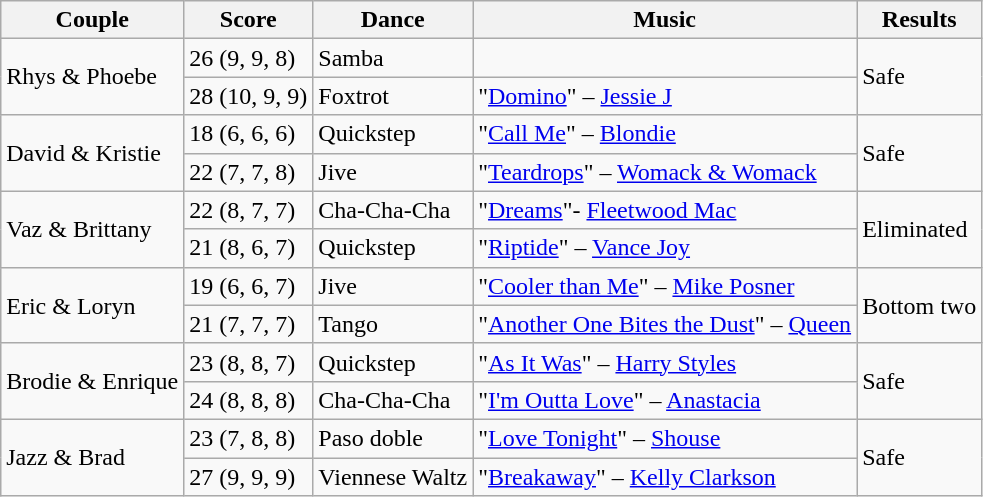<table class="wikitable sortable">
<tr>
<th rowspan="1">Couple</th>
<th colspan="1">Score</th>
<th rowspan="1">Dance</th>
<th rowspan="1">Music</th>
<th rowspan="1">Results</th>
</tr>
<tr>
<td rowspan=2>Rhys & Phoebe</td>
<td>26 (9, 9, 8)</td>
<td>Samba</td>
<td></td>
<td rowspan=2>Safe</td>
</tr>
<tr>
<td>28 (10, 9, 9)</td>
<td>Foxtrot</td>
<td>"<a href='#'>Domino</a>" – <a href='#'>Jessie J</a></td>
</tr>
<tr>
<td rowspan=2>David & Kristie</td>
<td>18 (6, 6, 6)</td>
<td>Quickstep</td>
<td>"<a href='#'>Call Me</a>" – <a href='#'>Blondie</a></td>
<td rowspan=2>Safe</td>
</tr>
<tr>
<td>22 (7, 7, 8)</td>
<td>Jive</td>
<td>"<a href='#'>Teardrops</a>" – <a href='#'>Womack & Womack</a></td>
</tr>
<tr>
<td rowspan=2>Vaz & Brittany</td>
<td>22 (8, 7, 7)</td>
<td>Cha-Cha-Cha</td>
<td>"<a href='#'>Dreams</a>"- <a href='#'>Fleetwood Mac</a></td>
<td rowspan=2>Eliminated</td>
</tr>
<tr>
<td>21 (8, 6, 7)</td>
<td>Quickstep</td>
<td>"<a href='#'>Riptide</a>" – <a href='#'>Vance Joy</a></td>
</tr>
<tr>
<td rowspan=2>Eric & Loryn</td>
<td>19 (6, 6, 7)</td>
<td>Jive</td>
<td>"<a href='#'>Cooler than Me</a>" – <a href='#'>Mike Posner</a></td>
<td rowspan=2>Bottom two</td>
</tr>
<tr>
<td>21 (7, 7, 7)</td>
<td>Tango</td>
<td>"<a href='#'>Another One Bites the Dust</a>" – <a href='#'>Queen</a></td>
</tr>
<tr>
<td rowspan=2>Brodie & Enrique</td>
<td>23 (8, 8, 7)</td>
<td>Quickstep</td>
<td>"<a href='#'>As It Was</a>" – <a href='#'>Harry Styles</a></td>
<td rowspan=2>Safe</td>
</tr>
<tr>
<td>24 (8, 8, 8)</td>
<td>Cha-Cha-Cha</td>
<td>"<a href='#'>I'm Outta Love</a>" – <a href='#'>Anastacia</a></td>
</tr>
<tr>
<td rowspan=2>Jazz & Brad</td>
<td>23 (7, 8, 8)</td>
<td>Paso doble</td>
<td>"<a href='#'>Love Tonight</a>" – <a href='#'>Shouse</a></td>
<td rowspan=2>Safe</td>
</tr>
<tr>
<td>27 (9, 9, 9)</td>
<td>Viennese Waltz</td>
<td>"<a href='#'>Breakaway</a>" – <a href='#'>Kelly Clarkson</a></td>
</tr>
</table>
